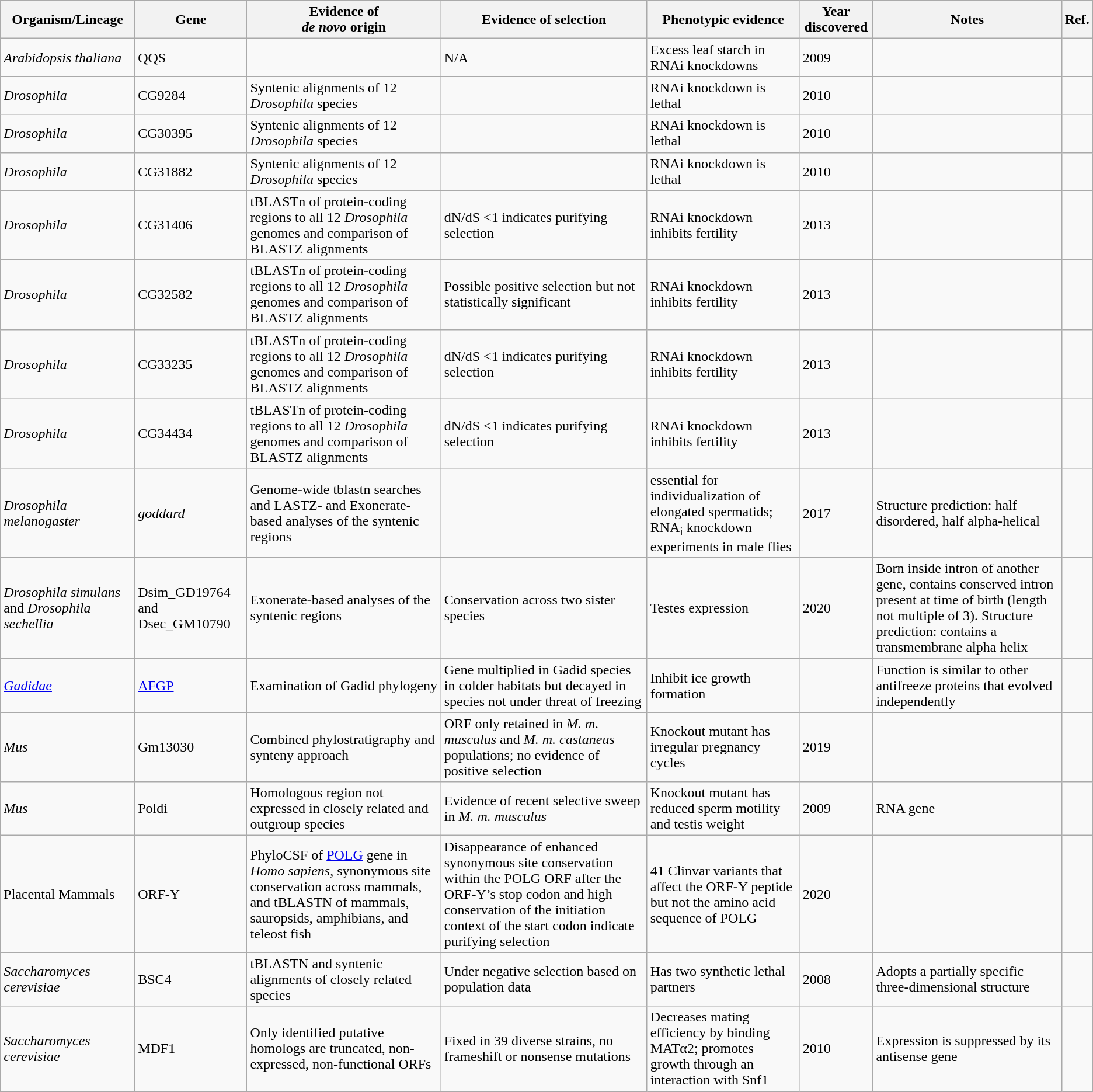<table class="wikitable mw-collapsible mw-collapsed">
<tr>
<th>Organism/Lineage</th>
<th>Gene</th>
<th>Evidence of<br><em>de novo</em> origin</th>
<th>Evidence of selection</th>
<th>Phenotypic evidence</th>
<th>Year discovered</th>
<th>Notes</th>
<th>Ref.</th>
</tr>
<tr>
<td><em>Arabidopsis thaliana</em></td>
<td>QQS</td>
<td></td>
<td>N/A</td>
<td>Excess leaf starch in RNAi knockdowns</td>
<td>2009</td>
<td></td>
<td></td>
</tr>
<tr>
<td><em>Drosophila</em></td>
<td>CG9284</td>
<td>Syntenic alignments of 12 <em>Drosophila</em> species</td>
<td></td>
<td>RNAi knockdown is lethal</td>
<td>2010</td>
<td></td>
<td></td>
</tr>
<tr>
<td><em>Drosophila</em></td>
<td>CG30395</td>
<td>Syntenic alignments of 12 <em>Drosophila</em> species</td>
<td></td>
<td>RNAi knockdown is lethal</td>
<td>2010</td>
<td></td>
<td></td>
</tr>
<tr>
<td><em>Drosophila</em></td>
<td>CG31882</td>
<td>Syntenic alignments of 12 <em>Drosophila</em> species</td>
<td></td>
<td>RNAi knockdown is lethal</td>
<td>2010</td>
<td></td>
<td></td>
</tr>
<tr>
<td><em>Drosophila</em></td>
<td>CG31406</td>
<td>tBLASTn of protein-coding regions to all 12 <em>Drosophila</em> genomes and comparison of BLASTZ alignments</td>
<td>dN/dS <1 indicates purifying selection</td>
<td>RNAi knockdown inhibits fertility</td>
<td>2013</td>
<td></td>
<td></td>
</tr>
<tr>
<td><em>Drosophila</em></td>
<td>CG32582</td>
<td>tBLASTn of protein-coding regions to all 12 <em>Drosophila</em> genomes and comparison of BLASTZ alignments</td>
<td>Possible positive selection but not statistically significant</td>
<td>RNAi knockdown inhibits fertility</td>
<td>2013</td>
<td></td>
<td></td>
</tr>
<tr>
<td><em>Drosophila</em></td>
<td>CG33235</td>
<td>tBLASTn of protein-coding regions to all 12 <em>Drosophila</em> genomes and comparison of BLASTZ alignments</td>
<td>dN/dS <1 indicates purifying selection</td>
<td>RNAi knockdown inhibits fertility</td>
<td>2013</td>
<td></td>
<td></td>
</tr>
<tr>
<td><em>Drosophila</em></td>
<td>CG34434</td>
<td>tBLASTn of protein-coding regions to all 12 <em>Drosophila</em> genomes and comparison of BLASTZ alignments</td>
<td>dN/dS <1 indicates purifying selection</td>
<td>RNAi knockdown inhibits fertility</td>
<td>2013</td>
<td></td>
<td></td>
</tr>
<tr>
<td><em>Drosophila melanogaster</em></td>
<td><em>goddard</em></td>
<td>Genome-wide tblastn searches and LASTZ- and Exonerate-based analyses of the syntenic regions</td>
<td></td>
<td>essential for individualization of elongated spermatids;<br>RNA<sub>i</sub> knockdown experiments in male flies</td>
<td>2017</td>
<td>Structure prediction: half disordered, half alpha-helical</td>
<td></td>
</tr>
<tr>
<td><em>Drosophila simulans</em> and <em>Drosophila sechellia</em></td>
<td>Dsim_GD19764 and Dsec_GM10790</td>
<td>Exonerate-based analyses of the syntenic regions</td>
<td>Conservation across two sister species</td>
<td>Testes expression</td>
<td>2020</td>
<td>Born inside intron of another gene, contains conserved intron present at time of birth (length not multiple of 3). Structure prediction: contains a transmembrane alpha helix</td>
<td></td>
</tr>
<tr>
<td><em><a href='#'>Gadidae</a></em></td>
<td><a href='#'>AFGP</a></td>
<td>Examination of Gadid phylogeny</td>
<td>Gene multiplied in Gadid species in colder habitats but decayed in species not under threat of freezing</td>
<td>Inhibit ice growth formation</td>
<td></td>
<td>Function is similar to other antifreeze proteins that evolved independently</td>
<td></td>
</tr>
<tr>
<td><em>Mus</em></td>
<td>Gm13030</td>
<td>Combined phylostratigraphy and synteny approach</td>
<td>ORF only retained in <em>M. m. musculus</em> and <em>M. m. castaneus</em> populations; no evidence of positive selection</td>
<td>Knockout mutant has irregular pregnancy cycles</td>
<td>2019</td>
<td></td>
<td></td>
</tr>
<tr>
<td><em>Mus</em></td>
<td>Poldi</td>
<td>Homologous region not expressed in closely related and outgroup species</td>
<td>Evidence of recent selective sweep in <em>M. m. musculus</em></td>
<td>Knockout mutant has reduced sperm motility and testis weight</td>
<td>2009</td>
<td>RNA gene</td>
<td></td>
</tr>
<tr>
<td>Placental Mammals</td>
<td>ORF-Y</td>
<td>PhyloCSF of <a href='#'>POLG</a> gene in <em>Homo sapiens</em>, synonymous site conservation across mammals, and tBLASTN of mammals, sauropsids, amphibians, and teleost fish</td>
<td>Disappearance of enhanced synonymous site conservation within the POLG ORF after the ORF-Y’s stop codon and high conservation of the initiation context of the start codon indicate purifying selection</td>
<td>41 Clinvar variants that affect the ORF-Y peptide but not the amino acid sequence of POLG</td>
<td>2020</td>
<td></td>
<td></td>
</tr>
<tr>
<td><em>Saccharomyces</em><br><em>cerevisiae</em></td>
<td>BSC4</td>
<td>tBLASTN and syntenic alignments of closely related species</td>
<td>Under negative selection based on population data</td>
<td>Has two synthetic lethal partners</td>
<td>2008</td>
<td>Adopts a partially specific three-dimensional structure</td>
<td></td>
</tr>
<tr>
<td><em>Saccharomyces</em><br><em>cerevisiae</em></td>
<td>MDF1</td>
<td>Only identified putative homologs are truncated, non-expressed, non-functional ORFs</td>
<td>Fixed in 39 diverse strains, no frameshift or nonsense mutations</td>
<td>Decreases mating efficiency by binding MATα2; promotes growth through an interaction with Snf1</td>
<td>2010</td>
<td>Expression is suppressed by its antisense gene</td>
<td></td>
</tr>
</table>
